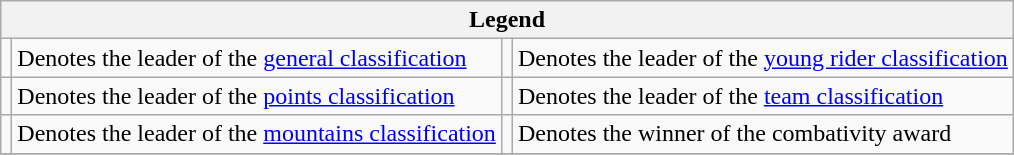<table class="wikitable">
<tr>
<th scope="col" colspan="4">Legend</th>
</tr>
<tr>
<td></td>
<td>Denotes the leader of the <a href='#'>general classification</a></td>
<td></td>
<td>Denotes the leader of the <a href='#'>young rider classification</a></td>
</tr>
<tr>
<td></td>
<td>Denotes the leader of the <a href='#'>points classification</a></td>
<td></td>
<td>Denotes the leader of the <a href='#'>team classification</a></td>
</tr>
<tr>
<td></td>
<td>Denotes the leader of the <a href='#'>mountains classification</a></td>
<td></td>
<td>Denotes the winner of the combativity award</td>
</tr>
<tr>
</tr>
</table>
